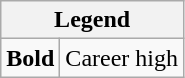<table class="wikitable mw-collapsible mw-collapsed">
<tr>
<th colspan="2">Legend</th>
</tr>
<tr>
<td><strong>Bold</strong></td>
<td>Career high</td>
</tr>
</table>
